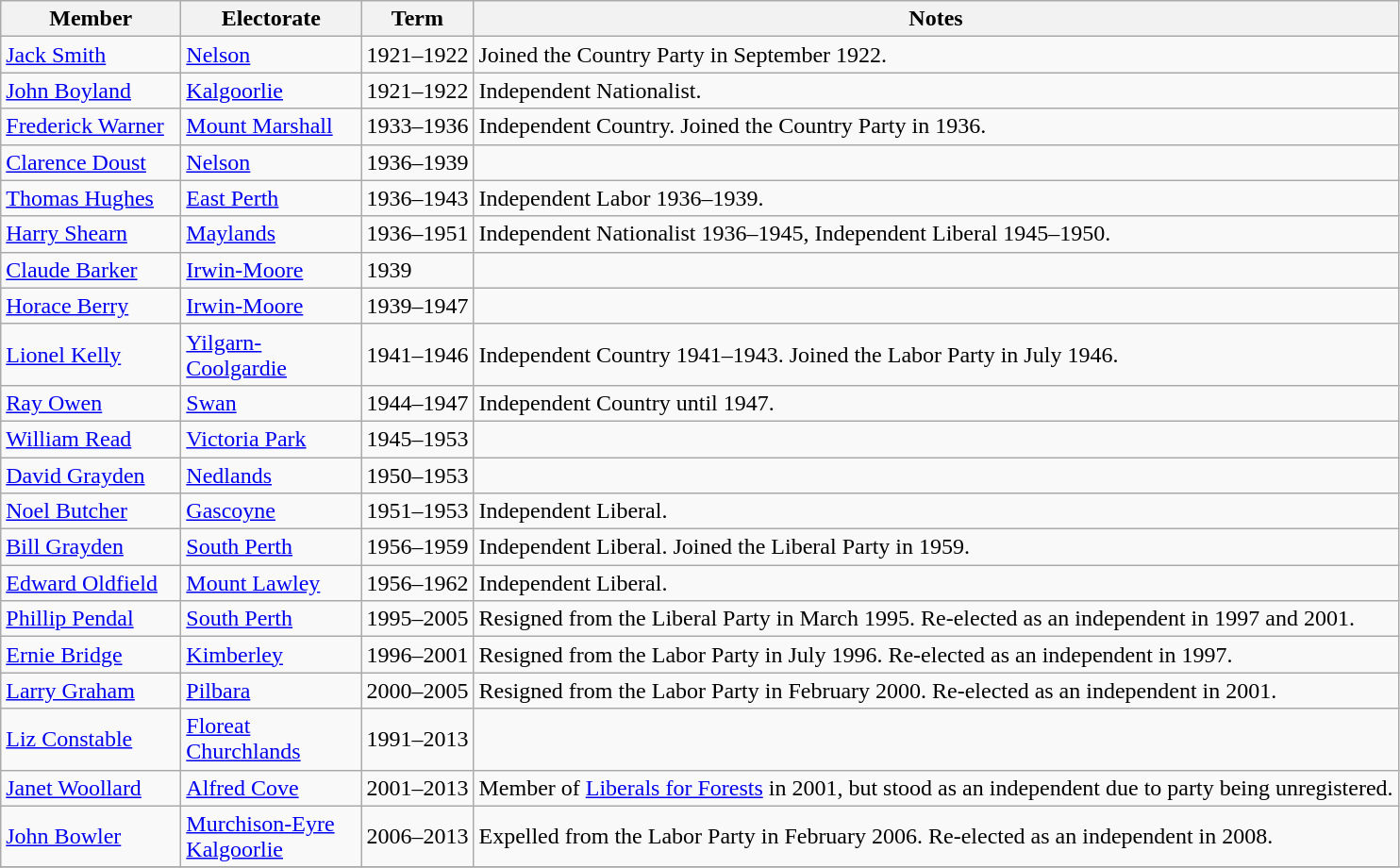<table class="wikitable">
<tr>
<th width=120px>Member</th>
<th width=120px>Electorate</th>
<th>Term</th>
<th>Notes</th>
</tr>
<tr>
<td><a href='#'>Jack Smith</a></td>
<td><a href='#'>Nelson</a></td>
<td>1921–1922</td>
<td>Joined the Country Party in September 1922.</td>
</tr>
<tr>
<td><a href='#'>John Boyland</a></td>
<td><a href='#'>Kalgoorlie</a></td>
<td>1921–1922</td>
<td>Independent Nationalist.</td>
</tr>
<tr>
<td><a href='#'>Frederick Warner</a></td>
<td><a href='#'>Mount Marshall</a></td>
<td>1933–1936</td>
<td>Independent Country. Joined the Country Party in 1936.</td>
</tr>
<tr>
<td><a href='#'>Clarence Doust</a></td>
<td><a href='#'>Nelson</a></td>
<td>1936–1939</td>
<td></td>
</tr>
<tr>
<td><a href='#'>Thomas Hughes</a></td>
<td><a href='#'>East Perth</a></td>
<td>1936–1943</td>
<td>Independent Labor 1936–1939.</td>
</tr>
<tr>
<td><a href='#'>Harry Shearn</a></td>
<td><a href='#'>Maylands</a></td>
<td>1936–1951</td>
<td>Independent Nationalist 1936–1945, Independent Liberal 1945–1950.</td>
</tr>
<tr>
<td><a href='#'>Claude Barker</a></td>
<td><a href='#'>Irwin-Moore</a></td>
<td>1939</td>
<td></td>
</tr>
<tr>
<td><a href='#'>Horace Berry</a></td>
<td><a href='#'>Irwin-Moore</a></td>
<td>1939–1947</td>
<td></td>
</tr>
<tr>
<td><a href='#'>Lionel Kelly</a></td>
<td><a href='#'>Yilgarn-Coolgardie</a></td>
<td>1941–1946</td>
<td>Independent Country 1941–1943. Joined the Labor Party in July 1946.</td>
</tr>
<tr>
<td><a href='#'>Ray Owen</a></td>
<td><a href='#'>Swan</a></td>
<td>1944–1947</td>
<td>Independent Country until 1947.</td>
</tr>
<tr>
<td><a href='#'>William Read</a></td>
<td><a href='#'>Victoria Park</a></td>
<td>1945–1953</td>
<td></td>
</tr>
<tr>
<td><a href='#'>David Grayden</a></td>
<td><a href='#'>Nedlands</a></td>
<td>1950–1953</td>
<td></td>
</tr>
<tr>
<td><a href='#'>Noel Butcher</a></td>
<td><a href='#'>Gascoyne</a></td>
<td>1951–1953</td>
<td>Independent Liberal.</td>
</tr>
<tr>
<td><a href='#'>Bill Grayden</a></td>
<td><a href='#'>South Perth</a></td>
<td>1956–1959</td>
<td>Independent Liberal. Joined the Liberal Party in 1959.</td>
</tr>
<tr>
<td><a href='#'>Edward Oldfield</a></td>
<td><a href='#'>Mount Lawley</a></td>
<td>1956–1962</td>
<td>Independent Liberal.</td>
</tr>
<tr>
<td><a href='#'>Phillip Pendal</a></td>
<td><a href='#'>South Perth</a></td>
<td>1995–2005</td>
<td>Resigned from the Liberal Party in March 1995. Re-elected as an independent in 1997 and 2001.</td>
</tr>
<tr>
<td><a href='#'>Ernie Bridge</a></td>
<td><a href='#'>Kimberley</a></td>
<td>1996–2001</td>
<td>Resigned from the Labor Party in July 1996. Re-elected as an independent in 1997.</td>
</tr>
<tr>
<td><a href='#'>Larry Graham</a></td>
<td><a href='#'>Pilbara</a></td>
<td>2000–2005</td>
<td>Resigned from the Labor Party in February 2000. Re-elected as an independent in 2001.</td>
</tr>
<tr>
<td><a href='#'>Liz Constable</a></td>
<td><a href='#'>Floreat</a><br><a href='#'>Churchlands</a></td>
<td>1991–2013</td>
<td></td>
</tr>
<tr>
<td><a href='#'>Janet Woollard</a></td>
<td><a href='#'>Alfred Cove</a></td>
<td>2001–2013</td>
<td>Member of <a href='#'>Liberals for Forests</a> in 2001, but stood as an independent due to party being unregistered.</td>
</tr>
<tr>
<td><a href='#'>John Bowler</a></td>
<td><a href='#'>Murchison-Eyre</a><br><a href='#'>Kalgoorlie</a></td>
<td>2006–2013</td>
<td>Expelled from the Labor Party in February 2006. Re-elected as an independent in 2008.</td>
</tr>
<tr>
</tr>
</table>
